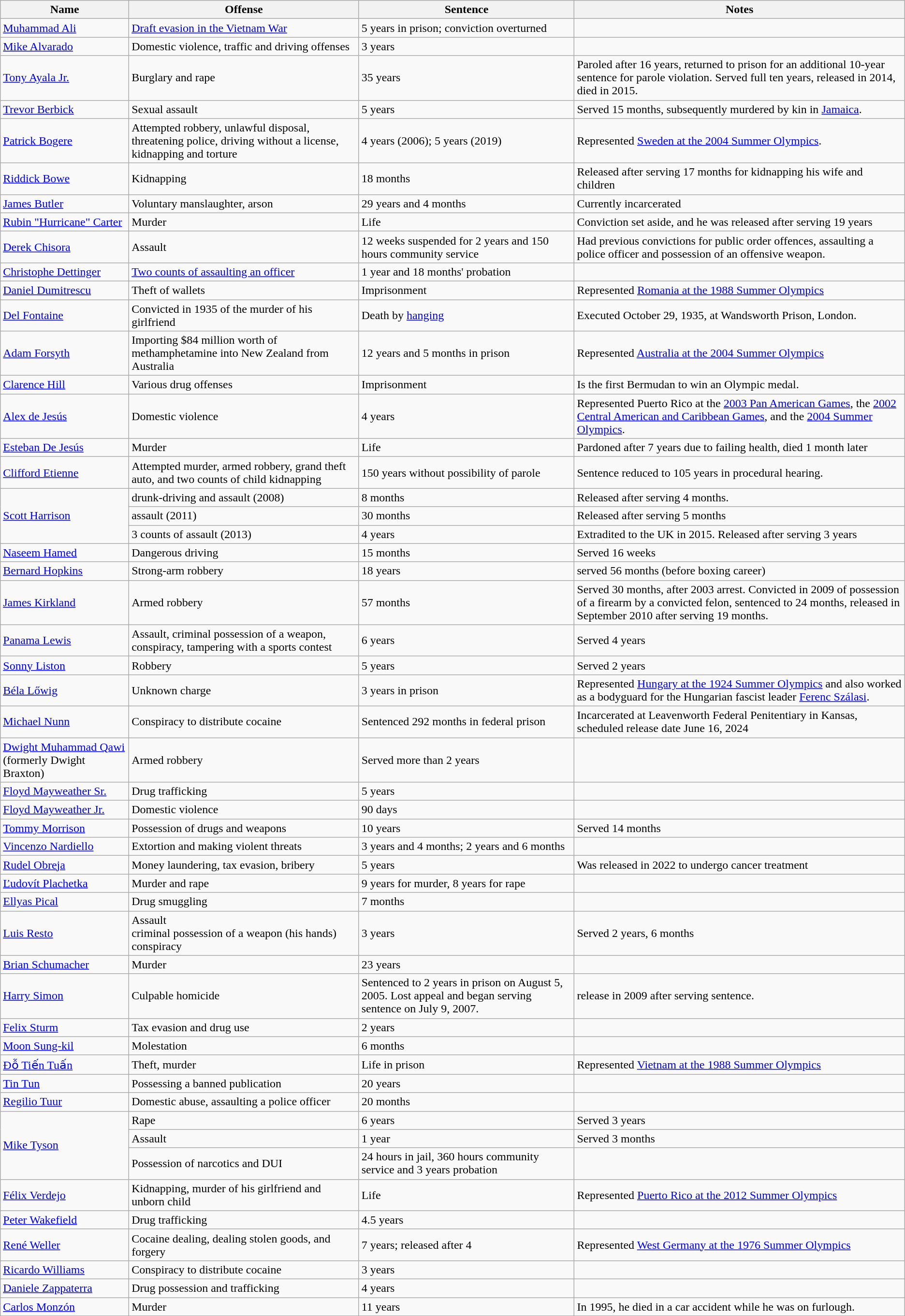<table class="wikitable">
<tr>
<th>Name</th>
<th>Offense</th>
<th>Sentence</th>
<th>Notes</th>
</tr>
<tr>
<td><a href='#'>Muhammad Ali</a></td>
<td><a href='#'>Draft evasion in the Vietnam War</a></td>
<td>5 years in prison; conviction overturned</td>
<td></td>
</tr>
<tr>
<td><a href='#'>Mike Alvarado</a></td>
<td>Domestic violence, traffic and driving offenses</td>
<td>3 years</td>
<td></td>
</tr>
<tr>
<td><a href='#'>Tony Ayala Jr.</a></td>
<td>Burglary and rape</td>
<td>35 years</td>
<td>Paroled after 16 years, returned to prison for an additional 10-year sentence for parole violation. Served full ten years, released in 2014, died in 2015.</td>
</tr>
<tr>
<td><a href='#'>Trevor Berbick</a></td>
<td>Sexual assault</td>
<td>5 years</td>
<td>Served 15 months, subsequently murdered by kin in <a href='#'>Jamaica</a>.</td>
</tr>
<tr>
<td><a href='#'>Patrick Bogere</a></td>
<td>Attempted robbery, unlawful disposal, threatening police, driving without a license, kidnapping and torture</td>
<td>4 years (2006); 5 years (2019)</td>
<td>Represented <a href='#'>Sweden at the 2004 Summer Olympics</a>.</td>
</tr>
<tr>
<td><a href='#'>Riddick Bowe</a></td>
<td>Kidnapping</td>
<td>18 months</td>
<td>Released after serving 17 months for kidnapping his wife and children</td>
</tr>
<tr>
<td><a href='#'>James Butler</a></td>
<td>Voluntary manslaughter, arson</td>
<td>29 years and 4 months</td>
<td>Currently incarcerated</td>
</tr>
<tr>
<td><a href='#'>Rubin "Hurricane" Carter</a></td>
<td>Murder</td>
<td>Life</td>
<td>Conviction set aside, and he was released after serving 19 years</td>
</tr>
<tr>
<td><a href='#'>Derek Chisora</a></td>
<td>Assault</td>
<td>12 weeks suspended for 2 years and 150 hours community service</td>
<td>Had previous convictions for public order offences, assaulting a police officer and possession of an offensive weapon.</td>
</tr>
<tr>
<td><a href='#'>Christophe Dettinger</a></td>
<td><a href='#'>Two counts of assaulting an officer</a></td>
<td>1 year and 18 months' probation</td>
<td></td>
</tr>
<tr>
<td><a href='#'>Daniel Dumitrescu</a></td>
<td>Theft of wallets</td>
<td>Imprisonment</td>
<td>Represented <a href='#'>Romania at the 1988 Summer Olympics</a></td>
</tr>
<tr>
<td><a href='#'>Del Fontaine</a></td>
<td>Convicted in 1935 of the murder of his girlfriend</td>
<td>Death by <a href='#'>hanging</a></td>
<td>Executed October 29, 1935, at Wandsworth Prison, London.</td>
</tr>
<tr>
<td><a href='#'>Adam Forsyth</a></td>
<td>Importing $84 million worth of methamphetamine into New Zealand from Australia</td>
<td>12 years and 5 months in prison</td>
<td>Represented <a href='#'>Australia at the 2004 Summer Olympics</a></td>
</tr>
<tr>
<td><a href='#'>Clarence Hill</a></td>
<td>Various drug offenses</td>
<td>Imprisonment</td>
<td>Is the first Bermudan to win an Olympic medal.</td>
</tr>
<tr>
<td><a href='#'>Alex de Jesús</a></td>
<td>Domestic violence</td>
<td>4 years</td>
<td>Represented Puerto Rico at the <a href='#'>2003 Pan American Games</a>, the <a href='#'>2002 Central American and Caribbean Games</a>, and the <a href='#'>2004 Summer Olympics</a>.</td>
</tr>
<tr>
<td><a href='#'>Esteban De Jesús</a></td>
<td>Murder</td>
<td>Life</td>
<td>Pardoned after 7 years due to failing health, died 1 month later</td>
</tr>
<tr>
<td><a href='#'>Clifford Etienne</a></td>
<td>Attempted murder, armed robbery, grand theft auto, and two counts of child kidnapping</td>
<td>150 years without possibility of parole</td>
<td>Sentence reduced to 105 years in procedural hearing.</td>
</tr>
<tr>
<td rowspan="3"><a href='#'>Scott Harrison</a></td>
<td>drunk-driving and assault (2008)</td>
<td>8 months</td>
<td>Released after serving 4 months.</td>
</tr>
<tr>
<td>assault (2011)</td>
<td>30 months</td>
<td>Released after serving 5 months</td>
</tr>
<tr>
<td>3 counts of assault (2013)</td>
<td>4 years</td>
<td>Extradited to the UK in 2015. Released after serving 3 years</td>
</tr>
<tr>
<td><a href='#'>Naseem Hamed</a></td>
<td>Dangerous driving</td>
<td>15 months</td>
<td>Served 16 weeks</td>
</tr>
<tr>
<td><a href='#'>Bernard Hopkins</a></td>
<td>Strong-arm robbery</td>
<td>18 years</td>
<td>served 56 months (before boxing career)</td>
</tr>
<tr>
<td><a href='#'>James Kirkland</a></td>
<td>Armed robbery</td>
<td>57 months</td>
<td>Served 30 months, after 2003 arrest. Convicted in 2009 of possession of a firearm by a convicted felon, sentenced to 24 months, released in September 2010 after serving 19 months.</td>
</tr>
<tr>
<td><a href='#'>Panama Lewis</a></td>
<td>Assault, criminal possession of a weapon, conspiracy, tampering with a sports contest</td>
<td>6 years</td>
<td>Served 4 years</td>
</tr>
<tr>
<td><a href='#'>Sonny Liston</a></td>
<td>Robbery</td>
<td>5 years</td>
<td>Served 2 years</td>
</tr>
<tr>
<td><a href='#'>Béla Lőwig</a></td>
<td>Unknown charge</td>
<td>3 years in prison</td>
<td>Represented <a href='#'>Hungary at the 1924 Summer Olympics</a> and also worked as a bodyguard for the Hungarian fascist leader <a href='#'>Ferenc Szálasi</a>.</td>
</tr>
<tr>
<td><a href='#'>Michael Nunn</a></td>
<td>Conspiracy to distribute cocaine</td>
<td>Sentenced 292 months in federal prison</td>
<td>Incarcerated at Leavenworth Federal Penitentiary in Kansas, scheduled release date June 16, 2024</td>
</tr>
<tr>
<td><a href='#'>Dwight Muhammad Qawi</a> (formerly Dwight Braxton)</td>
<td>Armed robbery</td>
<td>Served more than 2 years</td>
<td></td>
</tr>
<tr>
<td><a href='#'>Floyd Mayweather Sr.</a></td>
<td>Drug trafficking</td>
<td>5 years</td>
<td></td>
</tr>
<tr>
<td><a href='#'>Floyd Mayweather Jr.</a></td>
<td>Domestic violence</td>
<td>90 days</td>
<td></td>
</tr>
<tr>
<td><a href='#'>Tommy Morrison</a></td>
<td>Possession of drugs and weapons</td>
<td>10 years</td>
<td>Served 14 months</td>
</tr>
<tr>
<td><a href='#'>Vincenzo Nardiello</a></td>
<td>Extortion and making violent threats</td>
<td>3 years and 4 months; 2 years and 6 months</td>
<td></td>
</tr>
<tr>
<td><a href='#'>Rudel Obreja</a></td>
<td>Money laundering, tax evasion, bribery</td>
<td>5 years</td>
<td>Was released in 2022 to undergo cancer treatment</td>
</tr>
<tr>
<td><a href='#'>Ľudovít Plachetka</a></td>
<td>Murder and rape</td>
<td>9 years for murder, 8 years for rape</td>
<td></td>
</tr>
<tr>
<td><a href='#'>Ellyas Pical</a></td>
<td>Drug smuggling</td>
<td>7 months</td>
<td></td>
</tr>
<tr>
<td><a href='#'>Luis Resto</a></td>
<td>Assault<br>criminal possession of a weapon (his hands)<br>conspiracy</td>
<td>3 years</td>
<td>Served 2 years, 6 months</td>
</tr>
<tr>
<td><a href='#'>Brian Schumacher</a></td>
<td>Murder</td>
<td>23 years</td>
<td></td>
</tr>
<tr>
<td><a href='#'>Harry Simon</a></td>
<td>Culpable homicide</td>
<td>Sentenced to 2 years in prison on August 5, 2005. Lost appeal and began serving sentence on July 9, 2007.</td>
<td>release in 2009 after serving sentence.</td>
</tr>
<tr>
<td><a href='#'>Felix Sturm</a></td>
<td>Tax evasion and drug use</td>
<td>2 years</td>
<td></td>
</tr>
<tr>
<td><a href='#'>Moon Sung-kil</a></td>
<td>Molestation</td>
<td>6 months</td>
<td></td>
</tr>
<tr>
<td><a href='#'>Đỗ Tiến Tuấn</a></td>
<td>Theft, murder</td>
<td>Life in prison</td>
<td>Represented <a href='#'>Vietnam at the 1988 Summer Olympics</a></td>
</tr>
<tr>
<td><a href='#'>Tin Tun</a></td>
<td>Possessing a banned publication</td>
<td>20 years</td>
<td></td>
</tr>
<tr>
<td><a href='#'>Regilio Tuur</a></td>
<td>Domestic abuse, assaulting a police officer</td>
<td>20 months</td>
<td></td>
</tr>
<tr>
<td rowspan=3><a href='#'>Mike Tyson</a></td>
<td>Rape</td>
<td>6 years</td>
<td>Served 3 years</td>
</tr>
<tr>
<td>Assault</td>
<td>1 year</td>
<td>Served 3 months</td>
</tr>
<tr>
<td>Possession of narcotics and DUI</td>
<td>24 hours in jail, 360 hours community service and 3 years probation</td>
<td></td>
</tr>
<tr>
<td><a href='#'>Félix Verdejo</a></td>
<td>Kidnapping, murder of his girlfriend and unborn child</td>
<td>Life</td>
<td>Represented <a href='#'>Puerto Rico at the 2012 Summer Olympics</a></td>
</tr>
<tr>
<td><a href='#'>Peter Wakefield</a></td>
<td>Drug trafficking</td>
<td>4.5 years</td>
<td></td>
</tr>
<tr>
<td><a href='#'>René Weller</a></td>
<td>Cocaine dealing, dealing stolen goods, and forgery</td>
<td>7 years; released after 4</td>
<td>Represented <a href='#'>West Germany at the 1976 Summer Olympics</a></td>
</tr>
<tr>
<td><a href='#'>Ricardo Williams</a></td>
<td>Conspiracy to distribute cocaine</td>
<td>3 years</td>
<td></td>
</tr>
<tr>
<td><a href='#'>Daniele Zappaterra</a></td>
<td>Drug possession and trafficking</td>
<td>4 years</td>
<td></td>
</tr>
<tr>
<td><a href='#'>Carlos Monzón</a></td>
<td>Murder</td>
<td>11 years</td>
<td>In 1995, he died in a car accident while he was on furlough.</td>
</tr>
</table>
